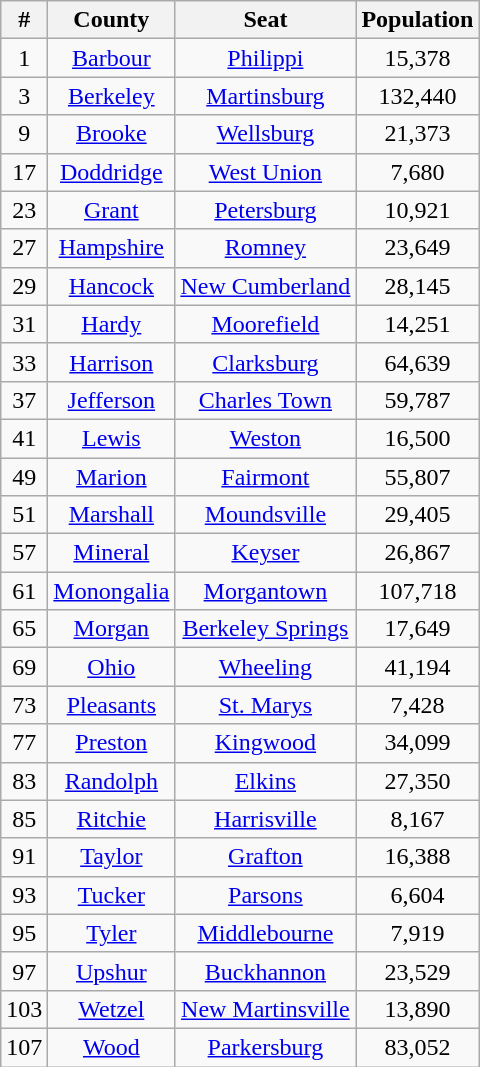<table class="wikitable sortable" style="text-align:center;">
<tr>
<th>#</th>
<th>County</th>
<th>Seat</th>
<th>Population</th>
</tr>
<tr>
<td>1</td>
<td><a href='#'>Barbour</a></td>
<td><a href='#'>Philippi</a></td>
<td>15,378</td>
</tr>
<tr>
<td>3</td>
<td><a href='#'>Berkeley</a></td>
<td><a href='#'>Martinsburg</a></td>
<td>132,440</td>
</tr>
<tr>
<td>9</td>
<td><a href='#'>Brooke</a></td>
<td><a href='#'>Wellsburg</a></td>
<td>21,373</td>
</tr>
<tr>
<td>17</td>
<td><a href='#'>Doddridge</a></td>
<td><a href='#'>West Union</a></td>
<td>7,680</td>
</tr>
<tr>
<td>23</td>
<td><a href='#'>Grant</a></td>
<td><a href='#'>Petersburg</a></td>
<td>10,921</td>
</tr>
<tr>
<td>27</td>
<td><a href='#'>Hampshire</a></td>
<td><a href='#'>Romney</a></td>
<td>23,649</td>
</tr>
<tr>
<td>29</td>
<td><a href='#'>Hancock</a></td>
<td><a href='#'>New Cumberland</a></td>
<td>28,145</td>
</tr>
<tr>
<td>31</td>
<td><a href='#'>Hardy</a></td>
<td><a href='#'>Moorefield</a></td>
<td>14,251</td>
</tr>
<tr>
<td>33</td>
<td><a href='#'>Harrison</a></td>
<td><a href='#'>Clarksburg</a></td>
<td>64,639</td>
</tr>
<tr>
<td>37</td>
<td><a href='#'>Jefferson</a></td>
<td><a href='#'>Charles Town</a></td>
<td>59,787</td>
</tr>
<tr>
<td>41</td>
<td><a href='#'>Lewis</a></td>
<td><a href='#'>Weston</a></td>
<td>16,500</td>
</tr>
<tr>
<td>49</td>
<td><a href='#'>Marion</a></td>
<td><a href='#'>Fairmont</a></td>
<td>55,807</td>
</tr>
<tr>
<td>51</td>
<td><a href='#'>Marshall</a></td>
<td><a href='#'>Moundsville</a></td>
<td>29,405</td>
</tr>
<tr>
<td>57</td>
<td><a href='#'>Mineral</a></td>
<td><a href='#'>Keyser</a></td>
<td>26,867</td>
</tr>
<tr>
<td>61</td>
<td><a href='#'>Monongalia</a></td>
<td><a href='#'>Morgantown</a></td>
<td>107,718</td>
</tr>
<tr>
<td>65</td>
<td><a href='#'>Morgan</a></td>
<td><a href='#'>Berkeley Springs</a></td>
<td>17,649</td>
</tr>
<tr>
<td>69</td>
<td><a href='#'>Ohio</a></td>
<td><a href='#'>Wheeling</a></td>
<td>41,194</td>
</tr>
<tr>
<td>73</td>
<td><a href='#'>Pleasants</a></td>
<td><a href='#'>St. Marys</a></td>
<td>7,428</td>
</tr>
<tr>
<td>77</td>
<td><a href='#'>Preston</a></td>
<td><a href='#'>Kingwood</a></td>
<td>34,099</td>
</tr>
<tr>
<td>83</td>
<td><a href='#'>Randolph</a></td>
<td><a href='#'>Elkins</a></td>
<td>27,350</td>
</tr>
<tr>
<td>85</td>
<td><a href='#'>Ritchie</a></td>
<td><a href='#'>Harrisville</a></td>
<td>8,167</td>
</tr>
<tr>
<td>91</td>
<td><a href='#'>Taylor</a></td>
<td><a href='#'>Grafton</a></td>
<td>16,388</td>
</tr>
<tr>
<td>93</td>
<td><a href='#'>Tucker</a></td>
<td><a href='#'>Parsons</a></td>
<td>6,604</td>
</tr>
<tr>
<td>95</td>
<td><a href='#'>Tyler</a></td>
<td><a href='#'>Middlebourne</a></td>
<td>7,919</td>
</tr>
<tr>
<td>97</td>
<td><a href='#'>Upshur</a></td>
<td><a href='#'>Buckhannon</a></td>
<td>23,529</td>
</tr>
<tr>
<td>103</td>
<td><a href='#'>Wetzel</a></td>
<td><a href='#'>New Martinsville</a></td>
<td>13,890</td>
</tr>
<tr>
<td>107</td>
<td><a href='#'>Wood</a></td>
<td><a href='#'>Parkersburg</a></td>
<td>83,052</td>
</tr>
</table>
